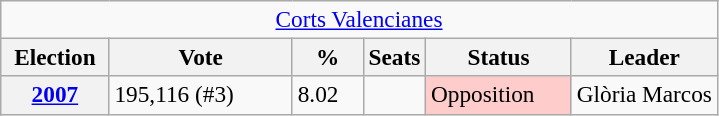<table class="wikitable" style="font-size:97%;">
<tr>
<td align="center" colspan="6"><a href='#'>Corts Valencianes</a></td>
</tr>
<tr>
<th width="65">Election</th>
<th width="115">Vote</th>
<th width="40">%</th>
<th>Seats</th>
<th width="90">Status</th>
<th>Leader</th>
</tr>
<tr>
<th><a href='#'>2007</a></th>
<td>195,116 (#3)</td>
<td>8.02</td>
<td></td>
<td style="background-color:#fcc;">Opposition</td>
<td>Glòria Marcos</td>
</tr>
</table>
